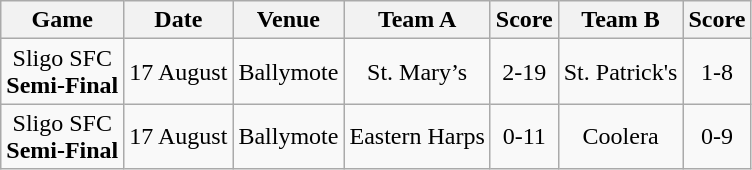<table class="wikitable">
<tr>
<th>Game</th>
<th>Date</th>
<th>Venue</th>
<th>Team A</th>
<th>Score</th>
<th>Team B</th>
<th>Score</th>
</tr>
<tr align="center">
<td>Sligo SFC<br><strong>Semi-Final</strong></td>
<td>17 August</td>
<td>Ballymote</td>
<td>St. Mary’s</td>
<td>2-19</td>
<td>St. Patrick's</td>
<td>1-8</td>
</tr>
<tr align="center">
<td>Sligo SFC<br><strong>Semi-Final</strong></td>
<td>17 August</td>
<td>Ballymote</td>
<td>Eastern Harps</td>
<td>0-11</td>
<td>Coolera</td>
<td>0-9</td>
</tr>
</table>
